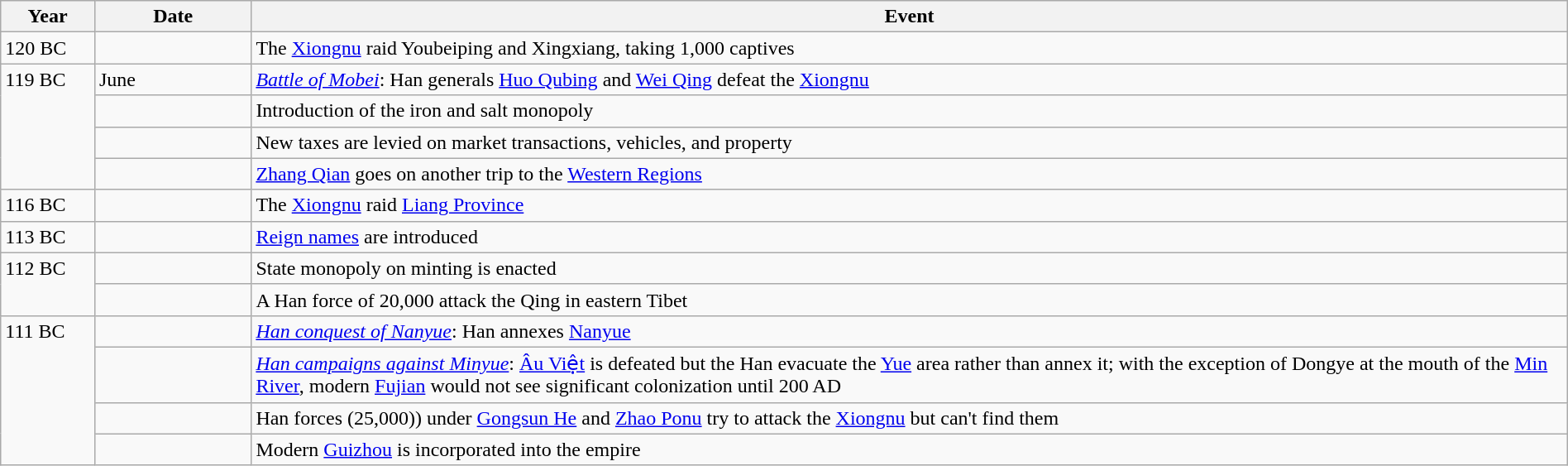<table class="wikitable" style="width:100%;">
<tr>
<th style="width:6%">Year</th>
<th style="width:10%">Date</th>
<th>Event</th>
</tr>
<tr>
<td>120 BC</td>
<td></td>
<td>The <a href='#'>Xiongnu</a> raid Youbeiping and Xingxiang, taking 1,000 captives</td>
</tr>
<tr>
<td rowspan="4" style="vertical-align:top;">119 BC</td>
<td>June</td>
<td><em><a href='#'>Battle of Mobei</a></em>: Han generals <a href='#'>Huo Qubing</a> and <a href='#'>Wei Qing</a> defeat the <a href='#'>Xiongnu</a></td>
</tr>
<tr>
<td></td>
<td>Introduction of the iron and salt monopoly</td>
</tr>
<tr>
<td></td>
<td>New taxes are levied on market transactions, vehicles, and property</td>
</tr>
<tr>
<td></td>
<td><a href='#'>Zhang Qian</a> goes on another trip to the <a href='#'>Western Regions</a></td>
</tr>
<tr>
<td>116 BC</td>
<td></td>
<td>The <a href='#'>Xiongnu</a> raid <a href='#'>Liang Province</a></td>
</tr>
<tr>
<td>113 BC</td>
<td></td>
<td><a href='#'>Reign names</a> are introduced</td>
</tr>
<tr>
<td rowspan="2" style="vertical-align:top;">112 BC</td>
<td></td>
<td>State monopoly on minting is enacted</td>
</tr>
<tr>
<td></td>
<td>A Han force of 20,000 attack the Qing in eastern Tibet</td>
</tr>
<tr>
<td rowspan="4" style="vertical-align:top;">111 BC</td>
<td></td>
<td><em><a href='#'>Han conquest of Nanyue</a></em>: Han annexes <a href='#'>Nanyue</a></td>
</tr>
<tr>
<td></td>
<td><em><a href='#'>Han campaigns against Minyue</a></em>: <a href='#'>Âu Việt</a> is defeated but the Han evacuate the <a href='#'>Yue</a> area rather than annex it; with the exception of Dongye at the mouth of the <a href='#'>Min River</a>, modern <a href='#'>Fujian</a> would not see significant colonization until 200 AD</td>
</tr>
<tr>
<td></td>
<td>Han forces (25,000)) under <a href='#'>Gongsun He</a> and <a href='#'>Zhao Ponu</a> try to attack the <a href='#'>Xiongnu</a> but can't find them</td>
</tr>
<tr>
<td></td>
<td>Modern <a href='#'>Guizhou</a> is incorporated into the empire</td>
</tr>
</table>
